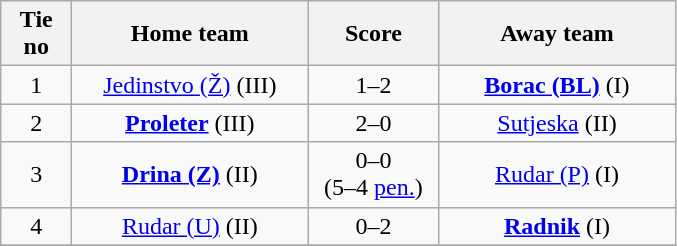<table class="wikitable" style="text-align: center">
<tr>
<th width=40>Tie no</th>
<th width=150>Home team</th>
<th width=80>Score</th>
<th width=150>Away team</th>
</tr>
<tr>
<td>1</td>
<td><a href='#'>Jedinstvo (Ž)</a> (III)</td>
<td>1–2</td>
<td><strong><a href='#'>Borac (BL)</a></strong> (I)</td>
</tr>
<tr>
<td>2</td>
<td><strong><a href='#'>Proleter</a></strong> (III)</td>
<td>2–0</td>
<td><a href='#'>Sutjeska</a> (II)</td>
</tr>
<tr>
<td>3</td>
<td><strong><a href='#'>Drina (Z)</a></strong> (II)</td>
<td>0–0<br>(5–4 <a href='#'>pen.</a>)</td>
<td><a href='#'>Rudar (P)</a> (I)</td>
</tr>
<tr>
<td>4</td>
<td><a href='#'>Rudar (U)</a> (II)</td>
<td>0–2</td>
<td><strong><a href='#'>Radnik</a></strong> (I)</td>
</tr>
<tr>
</tr>
</table>
